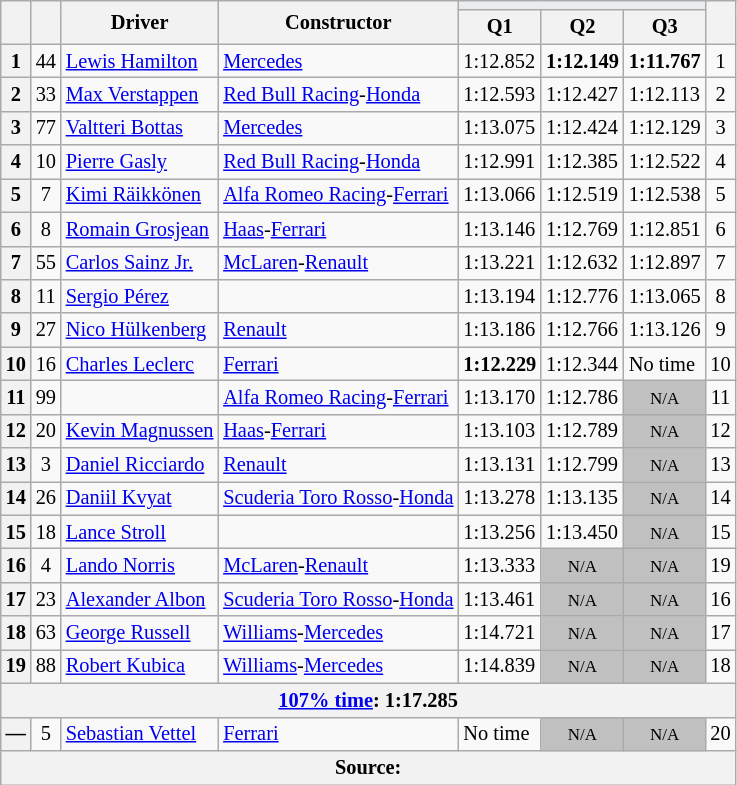<table class="wikitable sortable" style="font-size:85%">
<tr>
<th rowspan="2"></th>
<th rowspan="2"></th>
<th rowspan="2">Driver</th>
<th rowspan="2">Constructor</th>
<th colspan="3" style="background:#eaecf0; text-align:center;"></th>
<th rowspan="2"></th>
</tr>
<tr>
<th>Q1</th>
<th>Q2</th>
<th>Q3</th>
</tr>
<tr>
<th>1</th>
<td align="center">44</td>
<td data-sort-value="HAM"> <a href='#'>Lewis Hamilton</a></td>
<td><a href='#'>Mercedes</a></td>
<td>1:12.852</td>
<td><strong>1:12.149</strong></td>
<td><strong>1:11.767</strong></td>
<td align="center">1</td>
</tr>
<tr>
<th>2</th>
<td align="center">33</td>
<td data-sort-value="VER"> <a href='#'>Max Verstappen</a></td>
<td><a href='#'>Red Bull Racing</a>-<a href='#'>Honda</a></td>
<td>1:12.593</td>
<td>1:12.427</td>
<td>1:12.113</td>
<td align="center">2</td>
</tr>
<tr>
<th>3</th>
<td align="center">77</td>
<td data-sort-value="BOT"> <a href='#'>Valtteri Bottas</a></td>
<td><a href='#'>Mercedes</a></td>
<td>1:13.075</td>
<td>1:12.424</td>
<td>1:12.129</td>
<td align="center">3</td>
</tr>
<tr>
<th>4</th>
<td align="center">10</td>
<td data-sort-value="GAS"> <a href='#'>Pierre Gasly</a></td>
<td><a href='#'>Red Bull Racing</a>-<a href='#'>Honda</a></td>
<td>1:12.991</td>
<td>1:12.385</td>
<td>1:12.522</td>
<td align="center">4</td>
</tr>
<tr>
<th>5</th>
<td align="center">7</td>
<td data-sort-value="RAI"> <a href='#'>Kimi Räikkönen</a></td>
<td><a href='#'>Alfa Romeo Racing</a>-<a href='#'>Ferrari</a></td>
<td>1:13.066</td>
<td>1:12.519</td>
<td>1:12.538</td>
<td align="center">5</td>
</tr>
<tr>
<th>6</th>
<td align="center">8</td>
<td data-sort-value="GRO"> <a href='#'>Romain Grosjean</a></td>
<td><a href='#'>Haas</a>-<a href='#'>Ferrari</a></td>
<td>1:13.146</td>
<td>1:12.769</td>
<td>1:12.851</td>
<td align="center">6</td>
</tr>
<tr>
<th>7</th>
<td align="center">55</td>
<td data-sort-value="SAI"> <a href='#'>Carlos Sainz Jr.</a></td>
<td><a href='#'>McLaren</a>-<a href='#'>Renault</a></td>
<td>1:13.221</td>
<td>1:12.632</td>
<td>1:12.897</td>
<td align="center">7</td>
</tr>
<tr>
<th>8</th>
<td align="center">11</td>
<td data-sort-value="PER"> <a href='#'>Sergio Pérez</a></td>
<td></td>
<td>1:13.194</td>
<td>1:12.776</td>
<td>1:13.065</td>
<td align="center">8</td>
</tr>
<tr>
<th>9</th>
<td align="center">27</td>
<td data-sort-value="HUL"> <a href='#'>Nico Hülkenberg</a></td>
<td><a href='#'>Renault</a></td>
<td>1:13.186</td>
<td>1:12.766</td>
<td>1:13.126</td>
<td align="center">9</td>
</tr>
<tr>
<th>10</th>
<td align="center">16</td>
<td data-sort-value="LEC"> <a href='#'>Charles Leclerc</a></td>
<td><a href='#'>Ferrari</a></td>
<td><strong>1:12.229</strong></td>
<td>1:12.344</td>
<td data-sort-value="2">No time</td>
<td align="center">10</td>
</tr>
<tr>
<th>11</th>
<td align="center">99</td>
<td data-sort-value="GIO"></td>
<td><a href='#'>Alfa Romeo Racing</a>-<a href='#'>Ferrari</a></td>
<td>1:13.170</td>
<td>1:12.786</td>
<td style="background: silver" align="center" data-sort-value="21"><small>N/A</small></td>
<td align="center">11</td>
</tr>
<tr>
<th>12</th>
<td align="center">20</td>
<td data-sort-value="MAG"> <a href='#'>Kevin Magnussen</a></td>
<td><a href='#'>Haas</a>-<a href='#'>Ferrari</a></td>
<td>1:13.103</td>
<td>1:12.789</td>
<td style="background: silver" align="center"data-sort-value="22"><small>N/A</small></td>
<td align="center">12</td>
</tr>
<tr>
<th>13</th>
<td align="center">3</td>
<td data-sort-value="RIC"> <a href='#'>Daniel Ricciardo</a></td>
<td><a href='#'>Renault</a></td>
<td>1:13.131</td>
<td>1:12.799</td>
<td style="background: silver" align="center" data-sort-value="23"><small>N/A</small></td>
<td align="center">13</td>
</tr>
<tr>
<th>14</th>
<td align="center">26</td>
<td data-sort-value="KVY"> <a href='#'>Daniil Kvyat</a></td>
<td><a href='#'>Scuderia Toro Rosso</a>-<a href='#'>Honda</a></td>
<td>1:13.278</td>
<td>1:13.135</td>
<td style="background: silver" align="center" data-sort-value="24"><small>N/A</small></td>
<td align="center">14</td>
</tr>
<tr>
<th>15</th>
<td align="center">18</td>
<td data-sort-value="STR"> <a href='#'>Lance Stroll</a></td>
<td></td>
<td>1:13.256</td>
<td>1:13.450</td>
<td style="background: silver" align="center" data-sort-value="25"><small>N/A</small></td>
<td align="center">15</td>
</tr>
<tr>
<th>16</th>
<td align="center">4</td>
<td data-sort-value="NOR"> <a href='#'>Lando Norris</a></td>
<td><a href='#'>McLaren</a>-<a href='#'>Renault</a></td>
<td>1:13.333</td>
<td style="background: silver" align="center" data-sort-value="26"><small>N/A</small></td>
<td style="background: silver" align="center"data-sort-value="26"><small>N/A</small></td>
<td align="center">19</td>
</tr>
<tr>
<th>17</th>
<td align="center">23</td>
<td data-sort-value="ALB"> <a href='#'>Alexander Albon</a></td>
<td><a href='#'>Scuderia Toro Rosso</a>-<a href='#'>Honda</a></td>
<td>1:13.461</td>
<td style="background: silver" align="center" data-sort-value="27"><small>N/A</small></td>
<td style="background: silver" align="center" data-sort-value="27"><small>N/A</small></td>
<td align="center">16</td>
</tr>
<tr>
<th>18</th>
<td align="center">63</td>
<td data-sort-value="RUS"> <a href='#'>George Russell</a></td>
<td><a href='#'>Williams</a>-<a href='#'>Mercedes</a></td>
<td>1:14.721</td>
<td style="background: silver" align="center" data-sort-value="28"><small>N/A</small></td>
<td style="background: silver" align="center"data-sort-value="28"><small>N/A</small></td>
<td align="center">17</td>
</tr>
<tr>
<th>19</th>
<td align="center">88</td>
<td data-sort-value="KUB"> <a href='#'>Robert Kubica</a></td>
<td><a href='#'>Williams</a>-<a href='#'>Mercedes</a></td>
<td>1:14.839</td>
<td style="background: silver" align="center"data-sort-value="29"><small>N/A</small></td>
<td style="background: silver" align="center"data-sort-value="29"><small>N/A</small></td>
<td align="center">18</td>
</tr>
<tr class="sortbottom">
<th colspan="8" data-sort-value="999"><a href='#'>107% time</a>: 1:17.285</th>
</tr>
<tr>
<th data-sort-value="20">—</th>
<td align="center">5</td>
<td data-sort-value="VET"> <a href='#'>Sebastian Vettel</a></td>
<td><a href='#'>Ferrari</a></td>
<td>No time</td>
<td style="background: silver" align="center"data-sort-value="30"><small>N/A</small></td>
<td style="background: silver" align="center"data-sort-value="30"><small>N/A</small></td>
<td align="center">20</td>
</tr>
<tr>
<th colspan="8">Source:</th>
</tr>
</table>
